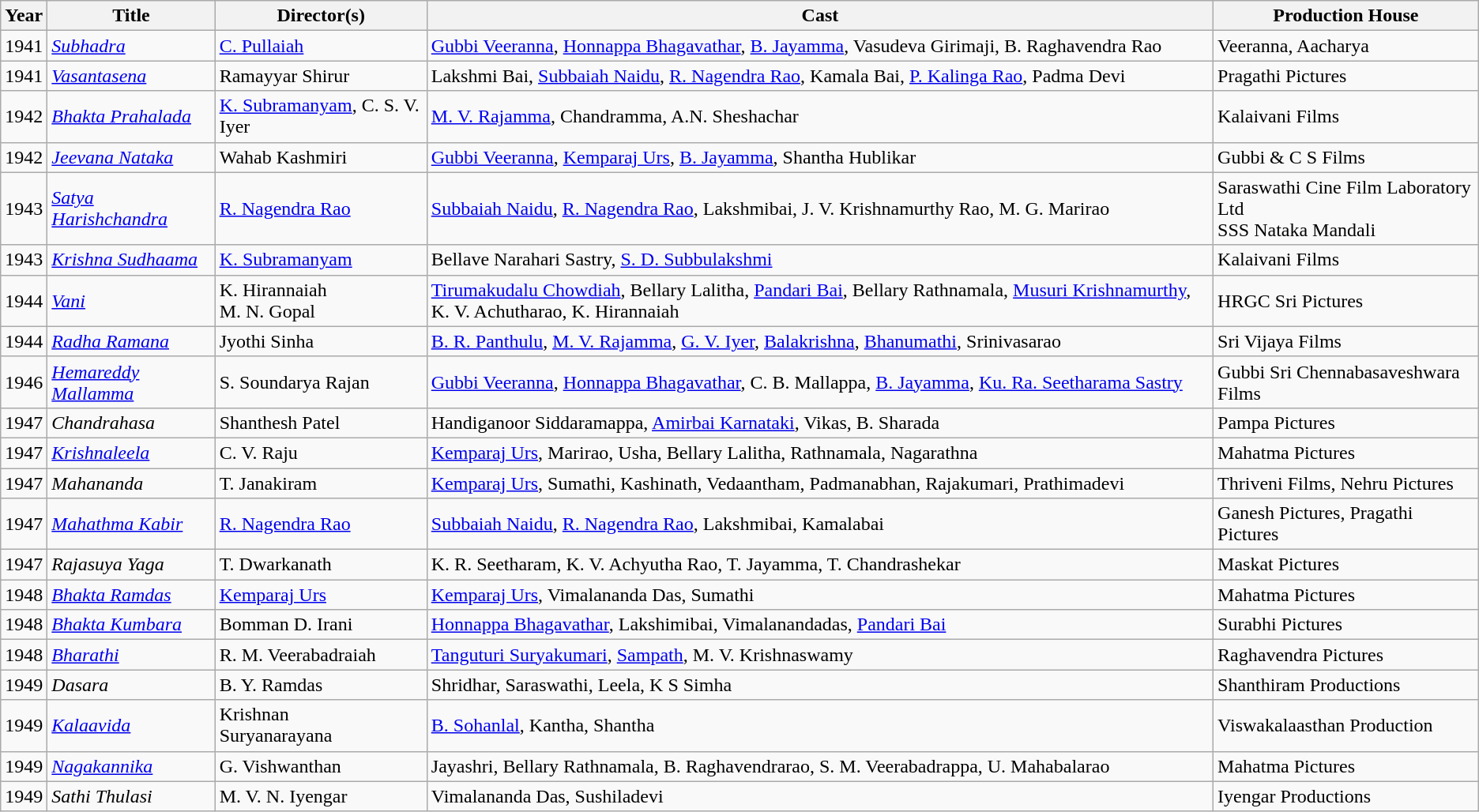<table class="wikitable sortable">
<tr>
<th>Year</th>
<th>Title</th>
<th>Director(s)</th>
<th>Cast</th>
<th>Production House</th>
</tr>
<tr>
<td>1941</td>
<td><em><a href='#'>Subhadra</a></em> </td>
<td><a href='#'>C. Pullaiah</a></td>
<td><a href='#'>Gubbi Veeranna</a>, <a href='#'>Honnappa Bhagavathar</a>, <a href='#'>B. Jayamma</a>, Vasudeva Girimaji, B. Raghavendra Rao</td>
<td>Veeranna, Aacharya</td>
</tr>
<tr>
<td>1941</td>
<td><em><a href='#'>Vasantasena</a></em> </td>
<td>Ramayyar Shirur</td>
<td>Lakshmi Bai, <a href='#'>Subbaiah Naidu</a>, <a href='#'>R. Nagendra Rao</a>, Kamala Bai, <a href='#'>P. Kalinga Rao</a>, Padma Devi</td>
<td>Pragathi Pictures</td>
</tr>
<tr>
<td>1942</td>
<td><em><a href='#'>Bhakta Prahalada</a></em> </td>
<td><a href='#'>K. Subramanyam</a>, C. S. V. Iyer</td>
<td><a href='#'>M. V. Rajamma</a>, Chandramma, A.N. Sheshachar</td>
<td>Kalaivani Films</td>
</tr>
<tr>
<td>1942</td>
<td><em> <a href='#'>Jeevana Nataka</a></em> </td>
<td>Wahab Kashmiri</td>
<td><a href='#'>Gubbi Veeranna</a>, <a href='#'>Kemparaj Urs</a>, <a href='#'>B. Jayamma</a>, Shantha Hublikar</td>
<td>Gubbi & C S Films</td>
</tr>
<tr>
<td>1943</td>
<td><em><a href='#'>Satya Harishchandra</a></em> </td>
<td><a href='#'>R. Nagendra Rao</a></td>
<td><a href='#'>Subbaiah Naidu</a>, <a href='#'>R. Nagendra Rao</a>, Lakshmibai, J. V. Krishnamurthy Rao, M. G. Marirao</td>
<td>Saraswathi Cine Film Laboratory Ltd <br> SSS Nataka Mandali</td>
</tr>
<tr>
<td>1943</td>
<td><em><a href='#'>Krishna Sudhaama</a></em> </td>
<td><a href='#'>K. Subramanyam</a></td>
<td>Bellave Narahari Sastry, <a href='#'>S. D. Subbulakshmi</a></td>
<td>Kalaivani Films</td>
</tr>
<tr>
<td>1944</td>
<td><em><a href='#'>Vani</a></em> </td>
<td>K. Hirannaiah<br>M. N. Gopal</td>
<td><a href='#'>Tirumakudalu Chowdiah</a>, Bellary Lalitha, <a href='#'>Pandari Bai</a>, Bellary Rathnamala,  <a href='#'>Musuri Krishnamurthy</a>, K. V. Achutharao, K. Hirannaiah</td>
<td>HRGC Sri Pictures</td>
</tr>
<tr>
<td>1944</td>
<td><em><a href='#'>Radha Ramana</a></em> </td>
<td>Jyothi Sinha</td>
<td><a href='#'>B. R. Panthulu</a>, <a href='#'>M. V. Rajamma</a>, <a href='#'>G. V. Iyer</a>, <a href='#'>Balakrishna</a>, <a href='#'>Bhanumathi</a>, Srinivasarao</td>
<td>Sri Vijaya Films</td>
</tr>
<tr>
<td>1946</td>
<td><em><a href='#'>Hemareddy Mallamma</a></em> </td>
<td>S. Soundarya Rajan</td>
<td><a href='#'>Gubbi Veeranna</a>, <a href='#'>Honnappa Bhagavathar</a>, C. B. Mallappa, <a href='#'>B. Jayamma</a>, <a href='#'>Ku. Ra. Seetharama Sastry</a></td>
<td>Gubbi Sri Chennabasaveshwara Films</td>
</tr>
<tr>
<td>1947</td>
<td><em>Chandrahasa</em> </td>
<td>Shanthesh Patel</td>
<td>Handiganoor Siddaramappa, <a href='#'>Amirbai Karnataki</a>, Vikas, B. Sharada</td>
<td>Pampa Pictures</td>
</tr>
<tr>
<td>1947</td>
<td><em><a href='#'>Krishnaleela</a></em> </td>
<td>C. V. Raju</td>
<td><a href='#'>Kemparaj Urs</a>, Marirao, Usha, Bellary Lalitha, Rathnamala, Nagarathna</td>
<td>Mahatma Pictures</td>
</tr>
<tr>
<td>1947</td>
<td><em>Mahananda</em> </td>
<td>T. Janakiram</td>
<td><a href='#'>Kemparaj Urs</a>, Sumathi, Kashinath, Vedaantham, Padmanabhan, Rajakumari, Prathimadevi</td>
<td>Thriveni Films, Nehru Pictures</td>
</tr>
<tr>
<td>1947</td>
<td><em><a href='#'>Mahathma Kabir</a></em> </td>
<td><a href='#'>R. Nagendra Rao</a></td>
<td><a href='#'>Subbaiah Naidu</a>, <a href='#'>R. Nagendra Rao</a>, Lakshmibai, Kamalabai</td>
<td>Ganesh Pictures, Pragathi Pictures</td>
</tr>
<tr>
<td>1947</td>
<td><em>Rajasuya Yaga</em> </td>
<td>T. Dwarkanath</td>
<td>K. R. Seetharam, K. V. Achyutha Rao, T. Jayamma, T. Chandrashekar</td>
<td>Maskat Pictures</td>
</tr>
<tr>
<td>1948</td>
<td><em><a href='#'>Bhakta Ramdas</a></em></td>
<td><a href='#'>Kemparaj Urs</a></td>
<td><a href='#'>Kemparaj Urs</a>, Vimalananda Das, Sumathi</td>
<td>Mahatma Pictures</td>
</tr>
<tr>
<td>1948</td>
<td><em><a href='#'>Bhakta Kumbara</a></em> </td>
<td>Bomman D. Irani</td>
<td><a href='#'>Honnappa Bhagavathar</a>, Lakshimibai, Vimalanandadas, <a href='#'>Pandari Bai</a></td>
<td>Surabhi Pictures</td>
</tr>
<tr>
<td>1948</td>
<td><em><a href='#'>Bharathi</a></em> </td>
<td>R. M. Veerabadraiah</td>
<td><a href='#'>Tanguturi Suryakumari</a>, <a href='#'>Sampath</a>, M. V. Krishnaswamy</td>
<td>Raghavendra Pictures</td>
</tr>
<tr>
<td>1949</td>
<td><em>Dasara</em> </td>
<td>B. Y. Ramdas</td>
<td>Shridhar, Saraswathi, Leela, K S Simha</td>
<td>Shanthiram Productions</td>
</tr>
<tr>
<td>1949</td>
<td><em><a href='#'>Kalaavida</a></em> </td>
<td>Krishnan<br>Suryanarayana</td>
<td><a href='#'>B. Sohanlal</a>, Kantha, Shantha</td>
<td>Viswakalaasthan Production</td>
</tr>
<tr>
<td>1949</td>
<td><em><a href='#'>Nagakannika</a></em> </td>
<td>G. Vishwanthan</td>
<td>Jayashri, Bellary Rathnamala, B. Raghavendrarao, S. M. Veerabadrappa, U. Mahabalarao</td>
<td>Mahatma Pictures</td>
</tr>
<tr>
<td>1949</td>
<td><em>Sathi Thulasi</em> </td>
<td>M. V. N. Iyengar</td>
<td>Vimalananda Das, Sushiladevi</td>
<td>Iyengar Productions</td>
</tr>
</table>
